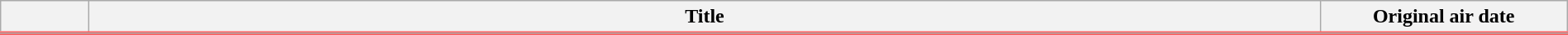<table class="plainrowheaders wikitable" style="width:100%; margin:auto; background:#FFF;">
<tr style="border-bottom: 3px solid #FF5F5F;">
<th style="width:4em;"></th>
<th>Title</th>
<th style="width:12em;">Original air date</th>
</tr>
<tr>
</tr>
</table>
